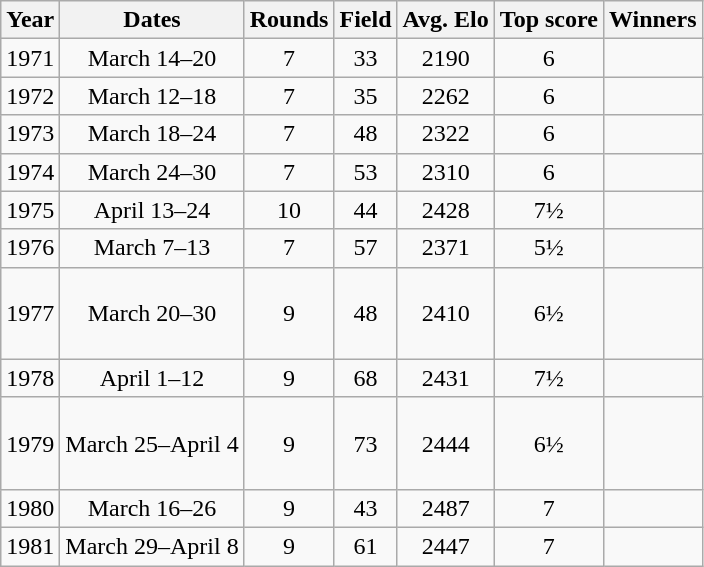<table class="wikitable" style="text-align:center; margin:1em auto 1em 4em;">
<tr>
<th>Year</th>
<th>Dates</th>
<th>Rounds</th>
<th>Field</th>
<th>Avg. Elo</th>
<th>Top score</th>
<th>Winners</th>
</tr>
<tr>
<td>1971</td>
<td>March 14–20</td>
<td>7</td>
<td>33</td>
<td>2190</td>
<td>6</td>
<td align=left></td>
</tr>
<tr>
<td>1972</td>
<td>March 12–18</td>
<td>7</td>
<td>35</td>
<td>2262</td>
<td>6</td>
<td align=left></td>
</tr>
<tr>
<td>1973</td>
<td>March 18–24</td>
<td>7</td>
<td>48</td>
<td>2322</td>
<td>6</td>
<td align=left></td>
</tr>
<tr>
<td>1974</td>
<td>March 24–30</td>
<td>7</td>
<td>53</td>
<td>2310</td>
<td>6</td>
<td align=left></td>
</tr>
<tr>
<td>1975</td>
<td>April 13–24</td>
<td>10</td>
<td>44</td>
<td>2428</td>
<td>7½</td>
<td align=left></td>
</tr>
<tr>
<td>1976</td>
<td>March 7–13</td>
<td>7</td>
<td>57</td>
<td>2371</td>
<td>5½</td>
<td align=left></td>
</tr>
<tr>
<td>1977</td>
<td>March 20–30</td>
<td>9</td>
<td>48</td>
<td>2410</td>
<td>6½</td>
<td align=left><br><br><br></td>
</tr>
<tr>
<td>1978</td>
<td>April 1–12</td>
<td>9</td>
<td>68</td>
<td>2431</td>
<td>7½</td>
<td align=left></td>
</tr>
<tr>
<td>1979</td>
<td>March 25–April 4</td>
<td>9</td>
<td>73</td>
<td>2444</td>
<td>6½</td>
<td align=left><br><br><br></td>
</tr>
<tr>
<td>1980</td>
<td>March 16–26</td>
<td>9</td>
<td>43</td>
<td>2487</td>
<td>7</td>
<td align=left></td>
</tr>
<tr>
<td>1981</td>
<td>March 29–April 8</td>
<td>9</td>
<td>61</td>
<td>2447</td>
<td>7</td>
<td align=left></td>
</tr>
</table>
